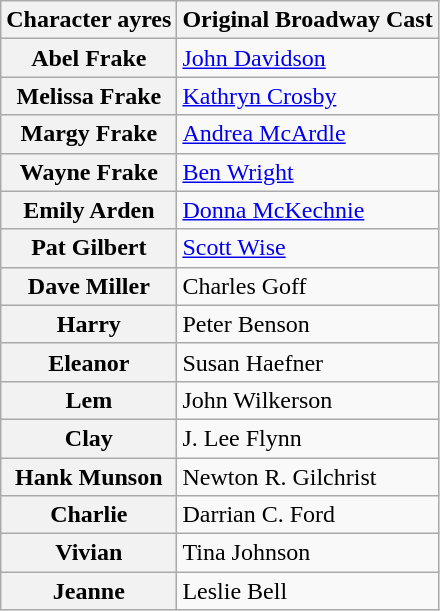<table class="wikitable">
<tr>
<th>Character ayres</th>
<th>Original Broadway Cast</th>
</tr>
<tr>
<th>Abel Frake</th>
<td><a href='#'>John Davidson</a></td>
</tr>
<tr>
<th>Melissa Frake</th>
<td><a href='#'>Kathryn Crosby</a></td>
</tr>
<tr>
<th>Margy Frake</th>
<td><a href='#'>Andrea McArdle</a></td>
</tr>
<tr>
<th>Wayne Frake</th>
<td><a href='#'>Ben Wright</a></td>
</tr>
<tr>
<th>Emily Arden</th>
<td><a href='#'>Donna McKechnie</a></td>
</tr>
<tr>
<th>Pat Gilbert</th>
<td><a href='#'>Scott Wise</a></td>
</tr>
<tr>
<th>Dave Miller</th>
<td>Charles Goff</td>
</tr>
<tr>
<th>Harry</th>
<td>Peter Benson</td>
</tr>
<tr>
<th>Eleanor</th>
<td>Susan Haefner</td>
</tr>
<tr>
<th>Lem</th>
<td>John Wilkerson</td>
</tr>
<tr>
<th>Clay</th>
<td>J. Lee Flynn</td>
</tr>
<tr>
<th>Hank Munson</th>
<td>Newton R. Gilchrist</td>
</tr>
<tr>
<th>Charlie</th>
<td>Darrian C. Ford</td>
</tr>
<tr>
<th>Vivian</th>
<td>Tina Johnson</td>
</tr>
<tr>
<th>Jeanne</th>
<td>Leslie Bell</td>
</tr>
</table>
